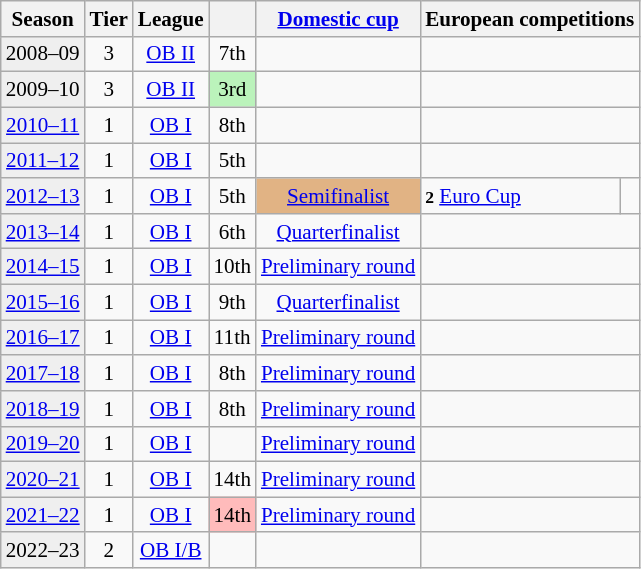<table class="wikitable" style="font-size:88%; text-align:center">
<tr>
<th>Season</th>
<th>Tier</th>
<th>League</th>
<th></th>
<th><a href='#'>Domestic cup</a></th>
<th colspan=2>European competitions</th>
</tr>
<tr>
<td style="background:#efefef;">2008–09</td>
<td>3</td>
<td><a href='#'>OB II</a></td>
<td>7th</td>
<td></td>
<td colspan=2></td>
</tr>
<tr>
<td style="background:#efefef;">2009–10</td>
<td>3</td>
<td><a href='#'>OB II</a></td>
<td bgcolor=#BBF3BB>3rd</td>
<td></td>
<td colspan=2></td>
</tr>
<tr>
<td style="background:#efefef;"><a href='#'>2010–11</a></td>
<td>1</td>
<td><a href='#'>OB I</a></td>
<td>8th</td>
<td></td>
<td colspan=2></td>
</tr>
<tr>
<td style="background:#efefef;"><a href='#'>2011–12</a></td>
<td>1</td>
<td><a href='#'>OB I</a></td>
<td>5th</td>
<td></td>
<td colspan=2></td>
</tr>
<tr>
<td style="background:#efefef;"><a href='#'>2012–13</a></td>
<td>1</td>
<td><a href='#'>OB I</a></td>
<td>5th</td>
<td style="background:#e1b384"><a href='#'>Semifinalist</a></td>
<td align=left><small><strong>2</strong></small> <a href='#'>Euro Cup</a></td>
<td></td>
</tr>
<tr>
<td style="background:#efefef;"><a href='#'>2013–14</a></td>
<td>1</td>
<td><a href='#'>OB I</a></td>
<td>6th</td>
<td><a href='#'>Quarterfinalist</a></td>
<td colspan=2></td>
</tr>
<tr>
<td style="background:#efefef;"><a href='#'>2014–15</a></td>
<td>1</td>
<td><a href='#'>OB I</a></td>
<td>10th</td>
<td><a href='#'>Preliminary round</a></td>
<td colspan=2></td>
</tr>
<tr>
<td style="background:#efefef;"><a href='#'>2015–16</a></td>
<td>1</td>
<td><a href='#'>OB I</a></td>
<td>9th</td>
<td><a href='#'>Quarterfinalist</a></td>
<td colspan=2></td>
</tr>
<tr>
<td style="background:#efefef;"><a href='#'>2016–17</a></td>
<td>1</td>
<td><a href='#'>OB I</a></td>
<td>11th</td>
<td><a href='#'>Preliminary round</a></td>
<td colspan=2></td>
</tr>
<tr>
<td style="background:#efefef;"><a href='#'>2017–18</a></td>
<td>1</td>
<td><a href='#'>OB I</a></td>
<td>8th</td>
<td><a href='#'>Preliminary round</a></td>
<td colspan=2></td>
</tr>
<tr>
<td style="background:#efefef;"><a href='#'>2018–19</a></td>
<td>1</td>
<td><a href='#'>OB I</a></td>
<td>8th</td>
<td><a href='#'>Preliminary round</a></td>
<td colspan=2></td>
</tr>
<tr>
<td style="background:#efefef;"><a href='#'>2019–20</a></td>
<td>1</td>
<td><a href='#'>OB I</a></td>
<td></td>
<td><a href='#'>Preliminary round</a></td>
<td colspan=2></td>
</tr>
<tr>
<td style="background:#efefef;"><a href='#'>2020–21</a></td>
<td>1</td>
<td><a href='#'>OB I</a></td>
<td>14th</td>
<td><a href='#'>Preliminary round</a></td>
<td colspan=2></td>
</tr>
<tr>
<td style="background:#efefef;"><a href='#'>2021–22</a></td>
<td>1</td>
<td><a href='#'>OB I</a></td>
<td bgcolor=#FFBBBB>14th</td>
<td><a href='#'>Preliminary round</a></td>
<td colspan=2></td>
</tr>
<tr>
<td style="background:#efefef;">2022–23</td>
<td>2</td>
<td><a href='#'>OB I/B</a></td>
<td></td>
<td></td>
<td colspan=2></td>
</tr>
</table>
